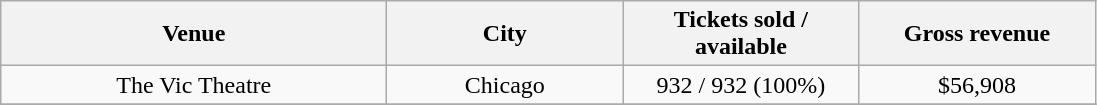<table class="wikitable" style="text-align:center">
<tr>
<th style="width:250px;">Venue</th>
<th style="width:150px;">City</th>
<th style="width:150px;">Tickets sold / available</th>
<th style="width:150px;">Gross revenue</th>
</tr>
<tr>
<td>The Vic Theatre</td>
<td>Chicago</td>
<td>932 / 932 (100%)</td>
<td>$56,908</td>
</tr>
<tr>
</tr>
</table>
